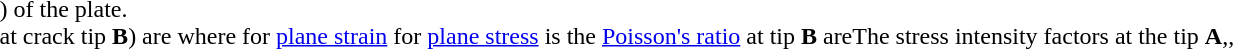<table>
<tr align = "left" valign = "top">
<td><br>) of the plate.<br> at crack tip <strong> B</strong>) are where for <a href='#'>plane strain</a> for <a href='#'>plane stress</a> is the <a href='#'>Poisson's ratio</a> at tip <strong> B</strong> areThe stress intensity factors at the tip <strong> A</strong>,,</td>
<td></td>
</tr>
</table>
